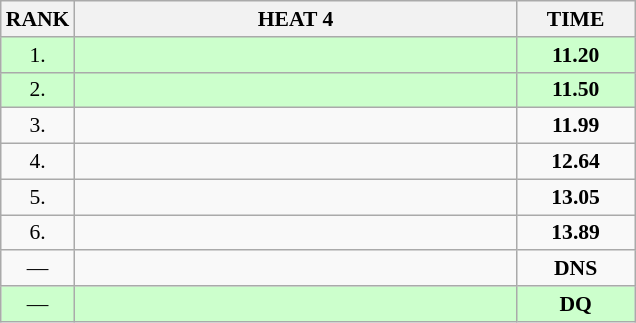<table class="wikitable" style="border-collapse: collapse; font-size: 90%;">
<tr>
<th>RANK</th>
<th style="width: 20em">HEAT 4</th>
<th style="width: 5em">TIME</th>
</tr>
<tr style="background:#ccffcc;">
<td align="center">1.</td>
<td></td>
<td align="center"><strong>11.20</strong></td>
</tr>
<tr style="background:#ccffcc;">
<td align="center">2.</td>
<td></td>
<td align="center"><strong>11.50</strong></td>
</tr>
<tr>
<td align="center">3.</td>
<td></td>
<td align="center"><strong>11.99</strong></td>
</tr>
<tr>
<td align="center">4.</td>
<td></td>
<td align="center"><strong>12.64</strong></td>
</tr>
<tr>
<td align="center">5.</td>
<td></td>
<td align="center"><strong>13.05</strong></td>
</tr>
<tr>
<td align="center">6.</td>
<td></td>
<td align="center"><strong>13.89</strong></td>
</tr>
<tr>
<td align="center">—</td>
<td></td>
<td align="center"><strong>DNS</strong></td>
</tr>
<tr style="background:#ccffcc;">
<td align="center">—</td>
<td></td>
<td align="center"><strong>DQ</strong></td>
</tr>
</table>
